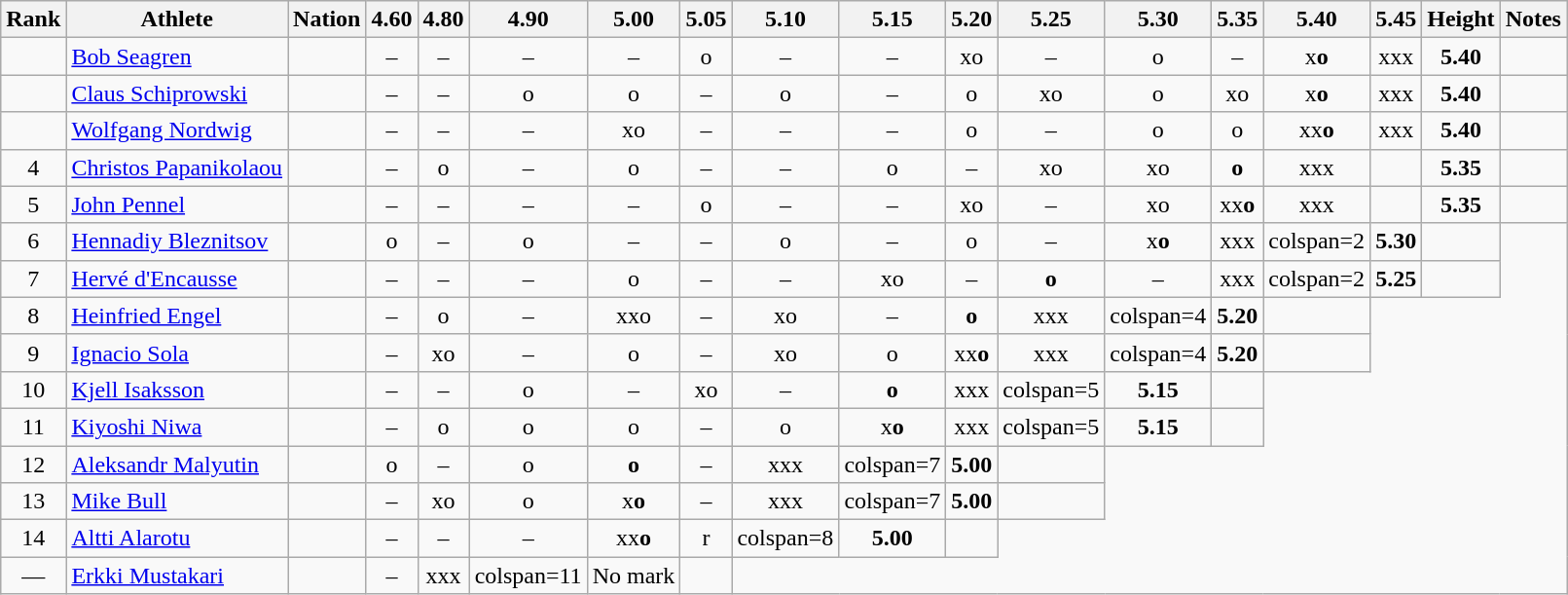<table class="wikitable sortable" style="text-align:center;">
<tr>
<th>Rank</th>
<th>Athlete</th>
<th>Nation</th>
<th>4.60</th>
<th>4.80</th>
<th>4.90</th>
<th>5.00</th>
<th>5.05</th>
<th>5.10</th>
<th>5.15</th>
<th>5.20</th>
<th>5.25</th>
<th>5.30</th>
<th>5.35</th>
<th>5.40</th>
<th>5.45</th>
<th>Height</th>
<th>Notes</th>
</tr>
<tr>
<td></td>
<td align="left"><a href='#'>Bob Seagren</a></td>
<td align="left"></td>
<td>–</td>
<td>–</td>
<td>–</td>
<td>–</td>
<td>o</td>
<td>–</td>
<td>–</td>
<td>xo</td>
<td>–</td>
<td>o</td>
<td>–</td>
<td>x<strong>o</strong></td>
<td>xxx</td>
<td><strong>5.40</strong></td>
<td></td>
</tr>
<tr>
<td></td>
<td align="left"><a href='#'>Claus Schiprowski</a></td>
<td align="left"></td>
<td>–</td>
<td>–</td>
<td>o</td>
<td>o</td>
<td>–</td>
<td>o</td>
<td>–</td>
<td>o</td>
<td>xo</td>
<td>o</td>
<td>xo</td>
<td>x<strong>o</strong></td>
<td>xxx</td>
<td><strong>5.40</strong></td>
<td></td>
</tr>
<tr>
<td></td>
<td align="left"><a href='#'>Wolfgang Nordwig</a></td>
<td align="left"></td>
<td>–</td>
<td>–</td>
<td>–</td>
<td>xo</td>
<td>–</td>
<td>–</td>
<td>–</td>
<td>o</td>
<td>–</td>
<td>o</td>
<td>o</td>
<td>xx<strong>o</strong></td>
<td>xxx</td>
<td><strong>5.40</strong></td>
<td></td>
</tr>
<tr>
<td>4</td>
<td align="left"><a href='#'>Christos Papanikolaou</a></td>
<td align="left"></td>
<td>–</td>
<td>o</td>
<td>–</td>
<td>o</td>
<td>–</td>
<td>–</td>
<td>o</td>
<td>–</td>
<td>xo</td>
<td>xo</td>
<td><strong>o</strong></td>
<td>xxx</td>
<td></td>
<td><strong>5.35</strong></td>
<td></td>
</tr>
<tr>
<td>5</td>
<td align="left"><a href='#'>John Pennel</a></td>
<td align="left"></td>
<td>–</td>
<td>–</td>
<td>–</td>
<td>–</td>
<td>o</td>
<td>–</td>
<td>–</td>
<td>xo</td>
<td>–</td>
<td>xo</td>
<td>xx<strong>o</strong></td>
<td>xxx</td>
<td></td>
<td><strong>5.35</strong></td>
<td></td>
</tr>
<tr>
<td>6</td>
<td align="left"><a href='#'>Hennadiy Bleznitsov</a></td>
<td align="left"></td>
<td>o</td>
<td>–</td>
<td>o</td>
<td>–</td>
<td>–</td>
<td>o</td>
<td>–</td>
<td>o</td>
<td>–</td>
<td>x<strong>o</strong></td>
<td>xxx</td>
<td>colspan=2 </td>
<td><strong>5.30</strong></td>
<td></td>
</tr>
<tr>
<td>7</td>
<td align="left"><a href='#'>Hervé d'Encausse</a></td>
<td align="left"></td>
<td>–</td>
<td>–</td>
<td>–</td>
<td>o</td>
<td>–</td>
<td>–</td>
<td>xo</td>
<td>–</td>
<td><strong>o</strong></td>
<td>–</td>
<td>xxx</td>
<td>colspan=2 </td>
<td><strong>5.25</strong></td>
<td></td>
</tr>
<tr>
<td>8</td>
<td align="left"><a href='#'>Heinfried Engel</a></td>
<td align="left"></td>
<td>–</td>
<td>o</td>
<td>–</td>
<td>xxo</td>
<td>–</td>
<td>xo</td>
<td>–</td>
<td><strong>o</strong></td>
<td>xxx</td>
<td>colspan=4 </td>
<td><strong>5.20</strong></td>
<td></td>
</tr>
<tr>
<td>9</td>
<td align="left"><a href='#'>Ignacio Sola</a></td>
<td align="left"></td>
<td>–</td>
<td>xo</td>
<td>–</td>
<td>o</td>
<td>–</td>
<td>xo</td>
<td>o</td>
<td>xx<strong>o</strong></td>
<td>xxx</td>
<td>colspan=4 </td>
<td><strong>5.20</strong></td>
<td></td>
</tr>
<tr>
<td>10</td>
<td align="left"><a href='#'>Kjell Isaksson</a></td>
<td align="left"></td>
<td>–</td>
<td>–</td>
<td>o</td>
<td>–</td>
<td>xo</td>
<td>–</td>
<td><strong>o</strong></td>
<td>xxx</td>
<td>colspan=5 </td>
<td><strong>5.15</strong></td>
<td></td>
</tr>
<tr>
<td>11</td>
<td align="left"><a href='#'>Kiyoshi Niwa</a></td>
<td align="left"></td>
<td>–</td>
<td>o</td>
<td>o</td>
<td>o</td>
<td>–</td>
<td>o</td>
<td>x<strong>o</strong></td>
<td>xxx</td>
<td>colspan=5 </td>
<td><strong>5.15</strong></td>
<td></td>
</tr>
<tr>
<td>12</td>
<td align="left"><a href='#'>Aleksandr Malyutin</a></td>
<td align="left"></td>
<td>o</td>
<td>–</td>
<td>o</td>
<td><strong>o</strong></td>
<td>–</td>
<td>xxx</td>
<td>colspan=7 </td>
<td><strong>5.00</strong></td>
<td></td>
</tr>
<tr>
<td>13</td>
<td align="left"><a href='#'>Mike Bull</a></td>
<td align="left"></td>
<td>–</td>
<td>xo</td>
<td>o</td>
<td>x<strong>o</strong></td>
<td>–</td>
<td>xxx</td>
<td>colspan=7 </td>
<td><strong>5.00</strong></td>
<td></td>
</tr>
<tr>
<td>14</td>
<td align="left"><a href='#'>Altti Alarotu</a></td>
<td align="left"></td>
<td>–</td>
<td>–</td>
<td>–</td>
<td>xx<strong>o</strong></td>
<td>r</td>
<td>colspan=8 </td>
<td><strong>5.00</strong></td>
<td></td>
</tr>
<tr>
<td data-sort-value=15>—</td>
<td align="left"><a href='#'>Erkki Mustakari</a></td>
<td align="left"></td>
<td>–</td>
<td>xxx</td>
<td>colspan=11 </td>
<td data-sort-value=1.00>No mark</td>
<td></td>
</tr>
</table>
